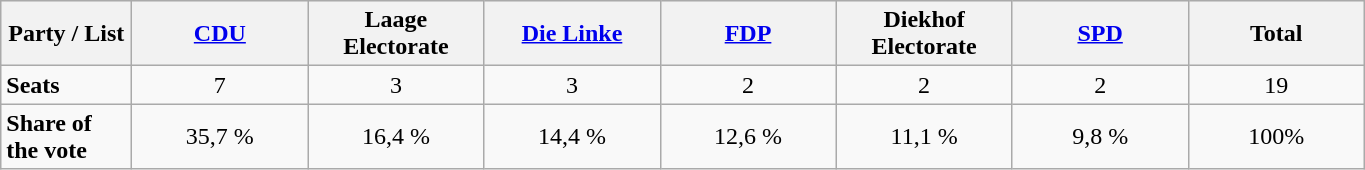<table class="wikitable">
<tr style="background:#EEEEEE" align="center">
<th width="80" align="left">Party / List</th>
<th width="110"><a href='#'>CDU</a></th>
<th width=110>Laage Electorate</th>
<th width=110><a href='#'>Die Linke</a></th>
<th width=110><a href='#'>FDP</a></th>
<th width=110>Diekhof Electorate</th>
<th width=110><a href='#'>SPD</a></th>
<th width=110>Total</th>
</tr>
<tr align="center">
<td align=left><strong>Seats</strong></td>
<td>7</td>
<td>3</td>
<td>3</td>
<td>2</td>
<td>2</td>
<td>2</td>
<td>19</td>
</tr>
<tr align="center">
<td align=left><strong>Share of the vote</strong></td>
<td>35,7 %</td>
<td>16,4 %</td>
<td>14,4 %</td>
<td>12,6 %</td>
<td>11,1 %</td>
<td>9,8 %</td>
<td>100%</td>
</tr>
</table>
